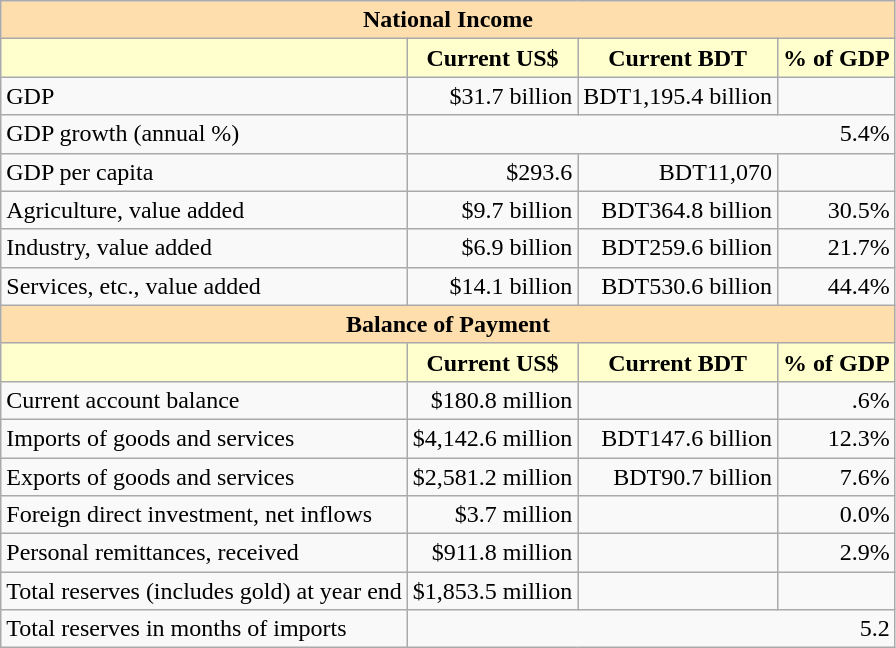<table class="wikitable">
<tr>
<th colspan="4" style="background: #ffdead;">National Income</th>
</tr>
<tr>
<th style="background: #ffffcd;"></th>
<th style="background: #ffffcd;">Current US$</th>
<th style="background: #ffffcd;">Current BDT</th>
<th style="background: #ffffcd;">% of GDP</th>
</tr>
<tr>
<td>GDP</td>
<td style="text-align: right;">$31.7 billion</td>
<td style="text-align: right;">BDT1,195.4 billion</td>
<td style="text-align: right;"></td>
</tr>
<tr>
<td>GDP growth (annual %)</td>
<td colspan="3"  style="text-align: right;">5.4%</td>
</tr>
<tr>
<td>GDP per capita</td>
<td style="text-align: right;">$293.6</td>
<td style="text-align: right;">BDT11,070</td>
<td style="text-align: right;"></td>
</tr>
<tr>
<td>Agriculture, value added</td>
<td style="text-align: right;">$9.7 billion</td>
<td style="text-align: right;">BDT364.8 billion</td>
<td style="text-align: right;">30.5%</td>
</tr>
<tr>
<td>Industry, value added</td>
<td style="text-align: right;">$6.9 billion</td>
<td style="text-align: right;">BDT259.6 billion</td>
<td style="text-align: right;">21.7%</td>
</tr>
<tr>
<td>Services, etc., value added</td>
<td style="text-align: right;">$14.1 billion</td>
<td style="text-align: right;">BDT530.6 billion</td>
<td style="text-align: right;">44.4%</td>
</tr>
<tr>
<th colspan="4" style="background: #ffdead;">Balance of Payment</th>
</tr>
<tr>
<th style="background: #ffffcd;"></th>
<th style="background: #ffffcd;">Current US$</th>
<th style="background: #ffffcd;">Current BDT</th>
<th style="background: #ffffcd;">% of GDP</th>
</tr>
<tr>
<td>Current account balance</td>
<td style="text-align: right;">$180.8 million</td>
<td style="text-align: right;"></td>
<td style="text-align: right;">.6%</td>
</tr>
<tr>
<td>Imports of goods and services</td>
<td style="text-align: right;">$4,142.6 million</td>
<td style="text-align: right;">BDT147.6 billion</td>
<td style="text-align: right;">12.3%</td>
</tr>
<tr>
<td>Exports of goods and services</td>
<td style="text-align: right;">$2,581.2 million</td>
<td style="text-align: right;">BDT90.7 billion</td>
<td style="text-align: right;">7.6%</td>
</tr>
<tr>
<td>Foreign direct investment, net inflows</td>
<td style="text-align: right;">$3.7 million</td>
<td style="text-align: right;"></td>
<td style="text-align: right;">0.0%</td>
</tr>
<tr>
<td>Personal remittances, received</td>
<td style="text-align: right;">$911.8 million</td>
<td style="text-align: right;"></td>
<td style="text-align: right;">2.9%</td>
</tr>
<tr>
<td>Total reserves (includes gold) at year end</td>
<td style="text-align: right;">$1,853.5 million</td>
<td style="text-align: right;"></td>
<td style="text-align: right;"></td>
</tr>
<tr>
<td>Total reserves in months of imports</td>
<td colspan="3"  style="text-align: right;">5.2</td>
</tr>
</table>
